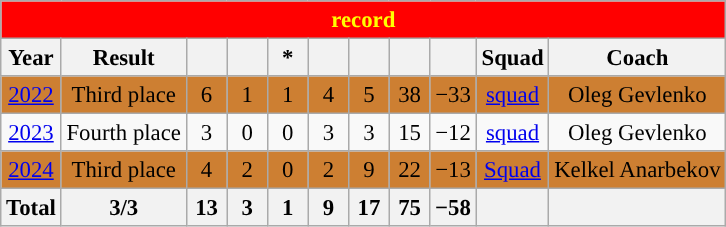<table class="wikitable mw-collapsible" style="text-align: center;font-size:95%;">
<tr>
<th colspan="11" style="background: #FF0000; color: #FFFF00;"><a href='#'></a> record</th>
</tr>
<tr>
<th>Year</th>
<th>Result</th>
<th width=20></th>
<th width=20></th>
<th width=20>*</th>
<th width=20></th>
<th width=20></th>
<th width=20></th>
<th width=20></th>
<th>Squad</th>
<th>Coach</th>
</tr>
<tr style="background:#CD7F32;">
<td> <a href='#'>2022</a></td>
<td>Third place</td>
<td>6</td>
<td>1</td>
<td>1</td>
<td>4</td>
<td>5</td>
<td>38</td>
<td>−33</td>
<td><a href='#'>squad</a></td>
<td>Oleg Gevlenko</td>
</tr>
<tr>
<td> <a href='#'>2023</a></td>
<td>Fourth place</td>
<td>3</td>
<td>0</td>
<td>0</td>
<td>3</td>
<td>3</td>
<td>15</td>
<td>−12</td>
<td><a href='#'>squad</a></td>
<td>Oleg Gevlenko</td>
</tr>
<tr style="background:#CD7F32;">
<td> <a href='#'>2024</a></td>
<td>Third place</td>
<td>4</td>
<td>2</td>
<td>0</td>
<td>2</td>
<td>9</td>
<td>22</td>
<td>−13</td>
<td><a href='#'>Squad</a></td>
<td>Kelkel Anarbekov</td>
</tr>
<tr>
<th>Total</th>
<th>3/3</th>
<th>13</th>
<th>3</th>
<th>1</th>
<th>9</th>
<th>17</th>
<th>75</th>
<th>−58</th>
<th></th>
<th></th>
</tr>
</table>
